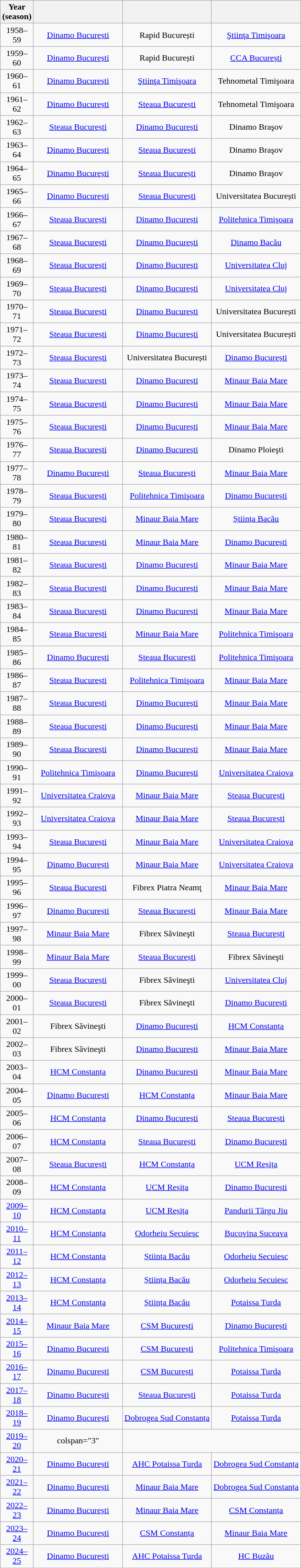<table class="wikitable" style="text-align: center;">
<tr>
<th width="50"><strong>Year (season)</strong></th>
<th width="160"></th>
<th width="160"></th>
<th width="160"></th>
</tr>
<tr>
<td>1958–59</td>
<td><a href='#'>Dinamo București</a></td>
<td>Rapid București</td>
<td><a href='#'>Ştiinţa Timişoara</a></td>
</tr>
<tr>
<td>1959–60</td>
<td><a href='#'>Dinamo București</a></td>
<td>Rapid București</td>
<td><a href='#'>CCA București</a></td>
</tr>
<tr>
<td>1960–61</td>
<td><a href='#'>Dinamo București</a></td>
<td><a href='#'>Ştiinţa Timişoara</a></td>
<td>Tehnometal Timişoara</td>
</tr>
<tr>
<td>1961–62</td>
<td><a href='#'>Dinamo București</a></td>
<td><a href='#'>Steaua București</a></td>
<td>Tehnometal Timişoara</td>
</tr>
<tr>
<td>1962–63</td>
<td><a href='#'>Steaua București</a></td>
<td><a href='#'>Dinamo București</a></td>
<td>Dinamo Braşov</td>
</tr>
<tr>
<td>1963–64</td>
<td><a href='#'>Dinamo București</a></td>
<td><a href='#'>Steaua București</a></td>
<td>Dinamo Braşov</td>
</tr>
<tr>
<td>1964–65</td>
<td><a href='#'>Dinamo București</a></td>
<td><a href='#'>Steaua București</a></td>
<td>Dinamo Braşov</td>
</tr>
<tr>
<td>1965–66</td>
<td><a href='#'>Dinamo București</a></td>
<td><a href='#'>Steaua București</a></td>
<td>Universitatea București</td>
</tr>
<tr>
<td>1966–67</td>
<td><a href='#'>Steaua București</a></td>
<td><a href='#'>Dinamo București</a></td>
<td><a href='#'>Politehnica Timişoara</a></td>
</tr>
<tr>
<td>1967–68</td>
<td><a href='#'>Steaua București</a></td>
<td><a href='#'>Dinamo București</a></td>
<td><a href='#'>Dinamo Bacău</a></td>
</tr>
<tr>
<td>1968–69</td>
<td><a href='#'>Steaua București</a></td>
<td><a href='#'>Dinamo București</a></td>
<td><a href='#'>Universitatea Cluj</a></td>
</tr>
<tr>
<td>1969–70</td>
<td><a href='#'>Steaua București</a></td>
<td><a href='#'>Dinamo București</a></td>
<td><a href='#'>Universitatea Cluj</a></td>
</tr>
<tr>
<td>1970–71</td>
<td><a href='#'>Steaua București</a></td>
<td><a href='#'>Dinamo București</a></td>
<td>Universitatea București</td>
</tr>
<tr>
<td>1971–72</td>
<td><a href='#'>Steaua București</a></td>
<td><a href='#'>Dinamo București</a></td>
<td>Universitatea București</td>
</tr>
<tr>
<td>1972–73</td>
<td><a href='#'>Steaua București</a></td>
<td>Universitatea București</td>
<td><a href='#'>Dinamo București</a></td>
</tr>
<tr>
<td>1973–74</td>
<td><a href='#'>Steaua București</a></td>
<td><a href='#'>Dinamo București</a></td>
<td><a href='#'>Minaur Baia Mare</a></td>
</tr>
<tr>
<td>1974–75</td>
<td><a href='#'>Steaua București</a></td>
<td><a href='#'>Dinamo București</a></td>
<td><a href='#'>Minaur Baia Mare</a></td>
</tr>
<tr>
<td>1975–76</td>
<td><a href='#'>Steaua București</a></td>
<td><a href='#'>Dinamo București</a></td>
<td><a href='#'>Minaur Baia Mare</a></td>
</tr>
<tr>
<td>1976–77</td>
<td><a href='#'>Steaua București</a></td>
<td><a href='#'>Dinamo București</a></td>
<td>Dinamo Ploieşti</td>
</tr>
<tr>
<td>1977–78</td>
<td><a href='#'>Dinamo București</a></td>
<td><a href='#'>Steaua București</a></td>
<td><a href='#'>Minaur Baia Mare</a></td>
</tr>
<tr>
<td>1978–79</td>
<td><a href='#'>Steaua București</a></td>
<td><a href='#'>Politehnica Timişoara</a></td>
<td><a href='#'>Dinamo București</a></td>
</tr>
<tr>
<td>1979–80</td>
<td><a href='#'>Steaua București</a></td>
<td><a href='#'>Minaur Baia Mare</a></td>
<td><a href='#'>Știința Bacău</a></td>
</tr>
<tr>
<td>1980–81</td>
<td><a href='#'>Steaua București</a></td>
<td><a href='#'>Minaur Baia Mare</a></td>
<td><a href='#'>Dinamo București</a></td>
</tr>
<tr>
<td>1981–82</td>
<td><a href='#'>Steaua București</a></td>
<td><a href='#'>Dinamo București</a></td>
<td><a href='#'>Minaur Baia Mare</a></td>
</tr>
<tr>
<td>1982–83</td>
<td><a href='#'>Steaua București</a></td>
<td><a href='#'>Dinamo București</a></td>
<td><a href='#'>Minaur Baia Mare</a></td>
</tr>
<tr>
<td>1983–84</td>
<td><a href='#'>Steaua București</a></td>
<td><a href='#'>Dinamo București</a></td>
<td><a href='#'>Minaur Baia Mare</a></td>
</tr>
<tr>
<td>1984–85</td>
<td><a href='#'>Steaua București</a></td>
<td><a href='#'>Minaur Baia Mare</a></td>
<td><a href='#'>Politehnica Timişoara</a></td>
</tr>
<tr>
<td>1985–86</td>
<td><a href='#'>Dinamo București</a></td>
<td><a href='#'>Steaua București</a></td>
<td><a href='#'>Politehnica Timişoara</a></td>
</tr>
<tr>
<td>1986–87</td>
<td><a href='#'>Steaua București</a></td>
<td><a href='#'>Politehnica Timişoara</a></td>
<td><a href='#'>Minaur Baia Mare</a></td>
</tr>
<tr>
<td>1987–88</td>
<td><a href='#'>Steaua București</a></td>
<td><a href='#'>Dinamo București</a></td>
<td><a href='#'>Minaur Baia Mare</a></td>
</tr>
<tr>
<td>1988–89</td>
<td><a href='#'>Steaua București</a></td>
<td><a href='#'>Dinamo București</a></td>
<td><a href='#'>Minaur Baia Mare</a></td>
</tr>
<tr>
<td>1989–90</td>
<td><a href='#'>Steaua București</a></td>
<td><a href='#'>Dinamo București</a></td>
<td><a href='#'>Minaur Baia Mare</a></td>
</tr>
<tr>
<td>1990–91</td>
<td><a href='#'>Politehnica Timişoara</a></td>
<td><a href='#'>Dinamo București</a></td>
<td><a href='#'>Universitatea Craiova</a></td>
</tr>
<tr>
<td>1991–92</td>
<td><a href='#'>Universitatea Craiova</a></td>
<td><a href='#'>Minaur Baia Mare</a></td>
<td><a href='#'>Steaua București</a></td>
</tr>
<tr>
<td>1992–93</td>
<td><a href='#'>Universitatea Craiova</a></td>
<td><a href='#'>Minaur Baia Mare</a></td>
<td><a href='#'>Steaua București</a></td>
</tr>
<tr>
<td>1993–94</td>
<td><a href='#'>Steaua București</a></td>
<td><a href='#'>Minaur Baia Mare</a></td>
<td><a href='#'>Universitatea Craiova</a></td>
</tr>
<tr>
<td>1994–95</td>
<td><a href='#'>Dinamo București</a></td>
<td><a href='#'>Minaur Baia Mare</a></td>
<td><a href='#'>Universitatea Craiova</a></td>
</tr>
<tr>
<td>1995–96</td>
<td><a href='#'>Steaua București</a></td>
<td>Fibrex Piatra Neamţ</td>
<td><a href='#'>Minaur Baia Mare</a></td>
</tr>
<tr>
<td>1996–97</td>
<td><a href='#'>Dinamo București</a></td>
<td><a href='#'>Steaua București</a></td>
<td><a href='#'>Minaur Baia Mare</a></td>
</tr>
<tr>
<td>1997–98</td>
<td><a href='#'>Minaur Baia Mare</a></td>
<td>Fibrex Săvineşti</td>
<td><a href='#'>Steaua București</a></td>
</tr>
<tr>
<td>1998–99</td>
<td><a href='#'>Minaur Baia Mare</a></td>
<td><a href='#'>Steaua București</a></td>
<td>Fibrex Săvineşti</td>
</tr>
<tr>
<td>1999–00</td>
<td><a href='#'>Steaua București</a></td>
<td>Fibrex Săvineşti</td>
<td><a href='#'>Universitatea Cluj</a></td>
</tr>
<tr>
<td>2000–01</td>
<td><a href='#'>Steaua București</a></td>
<td>Fibrex Săvineşti</td>
<td><a href='#'>Dinamo București</a></td>
</tr>
<tr>
<td>2001–02</td>
<td>Fibrex Săvineşti</td>
<td><a href='#'>Dinamo București</a></td>
<td><a href='#'>HCM Constanța</a></td>
</tr>
<tr>
<td>2002–03</td>
<td>Fibrex Săvineşti</td>
<td><a href='#'>Dinamo București</a></td>
<td><a href='#'>Minaur Baia Mare</a></td>
</tr>
<tr>
<td>2003–04</td>
<td><a href='#'>HCM Constanța</a></td>
<td><a href='#'>Dinamo București</a></td>
<td><a href='#'>Minaur Baia Mare</a></td>
</tr>
<tr>
<td>2004–05</td>
<td><a href='#'>Dinamo București</a></td>
<td><a href='#'>HCM Constanța</a></td>
<td><a href='#'>Minaur Baia Mare</a></td>
</tr>
<tr>
<td>2005–06</td>
<td><a href='#'>HCM Constanța</a></td>
<td><a href='#'>Dinamo București</a></td>
<td><a href='#'>Steaua București</a></td>
</tr>
<tr>
<td>2006–07</td>
<td><a href='#'>HCM Constanța</a></td>
<td><a href='#'>Steaua București</a></td>
<td><a href='#'>Dinamo București</a></td>
</tr>
<tr>
<td>2007–08</td>
<td><a href='#'>Steaua București</a></td>
<td><a href='#'>HCM Constanța</a></td>
<td><a href='#'>UCM Reșița</a></td>
</tr>
<tr>
<td>2008–09</td>
<td><a href='#'>HCM Constanța</a></td>
<td><a href='#'>UCM Reșița</a></td>
<td><a href='#'>Dinamo București</a></td>
</tr>
<tr>
<td><a href='#'>2009–10</a></td>
<td><a href='#'>HCM Constanța</a></td>
<td><a href='#'>UCM Reșița</a></td>
<td><a href='#'>Pandurii Târgu Jiu</a></td>
</tr>
<tr>
<td><a href='#'>2010–11</a></td>
<td><a href='#'>HCM Constanța</a></td>
<td><a href='#'>Odorheiu Secuiesc</a></td>
<td><a href='#'>Bucovina Suceava</a></td>
</tr>
<tr>
<td><a href='#'>2011–12</a></td>
<td><a href='#'>HCM Constanța</a></td>
<td><a href='#'>Știința Bacău</a></td>
<td><a href='#'>Odorheiu Secuiesc</a></td>
</tr>
<tr>
<td><a href='#'>2012–13</a></td>
<td><a href='#'>HCM Constanța</a></td>
<td><a href='#'>Știința Bacău</a></td>
<td><a href='#'>Odorheiu Secuiesc</a></td>
</tr>
<tr>
<td><a href='#'>2013–14</a></td>
<td><a href='#'>HCM Constanța</a></td>
<td><a href='#'>Știința Bacău</a></td>
<td><a href='#'>Potaissa Turda</a></td>
</tr>
<tr>
<td><a href='#'>2014–15</a></td>
<td><a href='#'>Minaur Baia Mare</a></td>
<td><a href='#'>CSM București</a></td>
<td><a href='#'>Dinamo București</a></td>
</tr>
<tr>
<td><a href='#'>2015–16</a></td>
<td><a href='#'>Dinamo București</a></td>
<td><a href='#'>CSM București</a></td>
<td><a href='#'>Politehnica Timişoara</a></td>
</tr>
<tr>
<td><a href='#'>2016–17</a></td>
<td><a href='#'>Dinamo București</a></td>
<td><a href='#'>CSM București</a></td>
<td><a href='#'>Potaissa Turda</a></td>
</tr>
<tr>
<td><a href='#'>2017–18</a></td>
<td><a href='#'>Dinamo București</a></td>
<td><a href='#'>Steaua București</a></td>
<td><a href='#'>Potaissa Turda</a></td>
</tr>
<tr>
<td><a href='#'>2018–19</a></td>
<td><a href='#'>Dinamo București</a></td>
<td><a href='#'>Dobrogea Sud Constanța</a></td>
<td><a href='#'>Potaissa Turda</a></td>
</tr>
<tr>
<td><a href='#'>2019–20</a></td>
<td>colspan="3" </td>
</tr>
<tr>
<td><a href='#'>2020–21</a></td>
<td><a href='#'>Dinamo București</a></td>
<td><a href='#'>AHC Potaissa Turda</a></td>
<td><a href='#'>Dobrogea Sud Constanța</a></td>
</tr>
<tr>
<td><a href='#'>2021–22</a></td>
<td><a href='#'>Dinamo București</a></td>
<td><a href='#'>Minaur Baia Mare</a></td>
<td><a href='#'>Dobrogea Sud Constanța</a></td>
</tr>
<tr>
<td><a href='#'>2022–23</a></td>
<td><a href='#'>Dinamo București</a></td>
<td><a href='#'>Minaur Baia Mare</a></td>
<td><a href='#'>CSM Constanța</a></td>
</tr>
<tr>
<td><a href='#'>2023–24</a></td>
<td><a href='#'>Dinamo București</a></td>
<td><a href='#'>CSM Constanța</a></td>
<td><a href='#'>Minaur Baia Mare</a></td>
</tr>
<tr>
<td><a href='#'>2024–25</a></td>
<td><a href='#'>Dinamo București</a></td>
<td><a href='#'>AHC Potaissa Turda</a></td>
<td><a href='#'>HC Buzău</a></td>
</tr>
</table>
